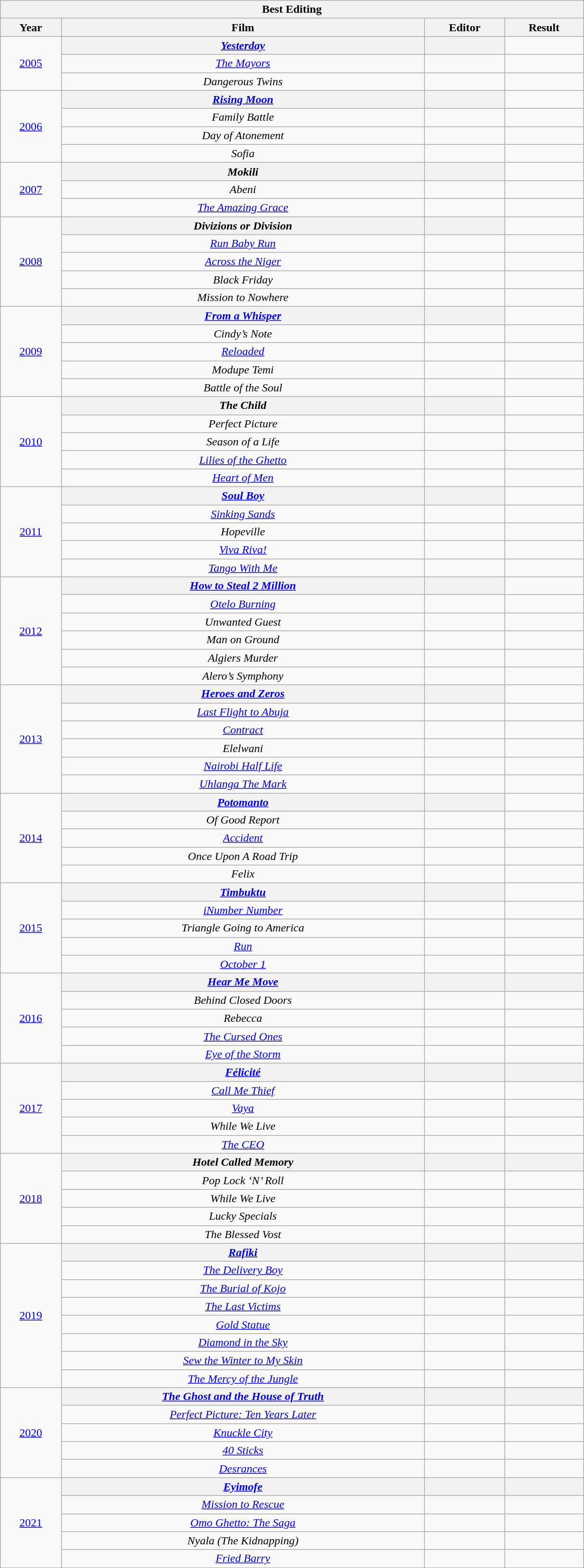<table class=wikitable style="text-align:center" width="65%">
<tr>
<th colspan="4">Best Editing</th>
</tr>
<tr>
<th>Year</th>
<th>Film</th>
<th>Editor</th>
<th>Result</th>
</tr>
<tr>
<td rowspan="3"><a href='#'>2005</a></td>
<th><em><a href='#'>Yesterday</a></em></th>
<th></th>
<td></td>
</tr>
<tr>
<td><em><a href='#'>The Mayors</a></em></td>
<td></td>
<td></td>
</tr>
<tr>
<td><em>Dangerous Twins</em></td>
<td></td>
<td></td>
</tr>
<tr>
<td rowspan="4"><a href='#'>2006</a></td>
<th><em><a href='#'>Rising Moon</a></em></th>
<th></th>
<td></td>
</tr>
<tr>
<td><em>Family Battle</em></td>
<td></td>
<td></td>
</tr>
<tr>
<td><em>Day of Atonement</em></td>
<td></td>
<td></td>
</tr>
<tr>
<td><em>Sofia</em></td>
<td></td>
<td></td>
</tr>
<tr>
<td rowspan="3"><a href='#'>2007</a></td>
<th><em>Mokili</em></th>
<th></th>
<td></td>
</tr>
<tr>
<td><em>Abeni</em></td>
<td></td>
<td></td>
</tr>
<tr>
<td><em><a href='#'>The Amazing Grace</a></em></td>
<td></td>
<td></td>
</tr>
<tr>
<td rowspan="5"><a href='#'>2008</a></td>
<th><em>Divizions or Division</em></th>
<th></th>
<td></td>
</tr>
<tr>
<td><em><a href='#'>Run Baby Run</a></em></td>
<td></td>
<td></td>
</tr>
<tr>
<td><em><a href='#'>Across the Niger</a></em></td>
<td></td>
<td></td>
</tr>
<tr>
<td><em>Black Friday</em></td>
<td></td>
<td></td>
</tr>
<tr>
<td><em>Mission to Nowhere</em></td>
<td></td>
<td></td>
</tr>
<tr>
<td rowspan="5"><a href='#'>2009</a></td>
<th><em><a href='#'>From a Whisper</a></em></th>
<th></th>
<td></td>
</tr>
<tr>
<td><em>Cindy’s Note</em></td>
<td></td>
<td></td>
</tr>
<tr>
<td><em><a href='#'>Reloaded</a></em></td>
<td></td>
<td></td>
</tr>
<tr>
<td><em>Modupe Temi</em></td>
<td></td>
<td></td>
</tr>
<tr>
<td><em>Battle of the Soul</em></td>
<td></td>
<td></td>
</tr>
<tr>
<td rowspan="5"><a href='#'>2010</a></td>
<th><em>The Child</em></th>
<th></th>
<td></td>
</tr>
<tr>
<td><em>Perfect Picture</em></td>
<td></td>
<td></td>
</tr>
<tr>
<td><em>Season of a Life</em></td>
<td></td>
<td></td>
</tr>
<tr>
<td><em><a href='#'>Lilies of the Ghetto</a></em></td>
<td></td>
<td></td>
</tr>
<tr>
<td><em><a href='#'>Heart of Men</a></em></td>
<td></td>
<td></td>
</tr>
<tr>
<td rowspan="5"><a href='#'>2011</a></td>
<th><em><a href='#'>Soul Boy</a></em></th>
<th></th>
<td></td>
</tr>
<tr>
<td><em><a href='#'>Sinking Sands</a></em></td>
<td></td>
<td></td>
</tr>
<tr>
<td><em>Hopeville</em></td>
<td></td>
<td></td>
</tr>
<tr>
<td><em><a href='#'>Viva Riva!</a></em></td>
<td></td>
<td></td>
</tr>
<tr>
<td><em><a href='#'>Tango With Me</a></em></td>
<td></td>
<td></td>
</tr>
<tr>
<td rowspan="6"><a href='#'>2012</a></td>
<th><em><a href='#'>How to Steal 2 Million</a></em></th>
<th></th>
<td></td>
</tr>
<tr>
<td><em><a href='#'>Otelo Burning</a></em></td>
<td></td>
<td></td>
</tr>
<tr>
<td><em>Unwanted Guest</em></td>
<td></td>
<td></td>
</tr>
<tr>
<td><em>Man on Ground</em></td>
<td></td>
<td></td>
</tr>
<tr>
<td><em>Algiers Murder</em></td>
<td></td>
<td></td>
</tr>
<tr>
<td><em>Alero’s Symphony</em></td>
<td></td>
<td></td>
</tr>
<tr>
<td rowspan="6"><a href='#'>2013</a></td>
<th><em><a href='#'>Heroes and Zeros</a></em></th>
<th></th>
<td></td>
</tr>
<tr>
<td><em><a href='#'>Last Flight to Abuja</a></em></td>
<td></td>
<td></td>
</tr>
<tr>
<td><em><a href='#'>Contract</a></em></td>
<td></td>
<td></td>
</tr>
<tr>
<td><em>Elelwani</em></td>
<td></td>
<td></td>
</tr>
<tr>
<td><em><a href='#'>Nairobi Half Life</a></em></td>
<td></td>
<td></td>
</tr>
<tr>
<td><em><a href='#'>Uhlanga The Mark</a></em></td>
<td></td>
<td></td>
</tr>
<tr>
<td rowspan="5"><a href='#'>2014</a></td>
<th><em><a href='#'>Potomanto</a></em></th>
<th></th>
<td></td>
</tr>
<tr>
<td><em>Of Good Report</em></td>
<td></td>
<td></td>
</tr>
<tr>
<td><em><a href='#'>Accident</a></em></td>
<td></td>
<td></td>
</tr>
<tr>
<td><em>Once Upon A Road Trip</em></td>
<td></td>
<td></td>
</tr>
<tr>
<td><em>Felix</em></td>
<td></td>
<td></td>
</tr>
<tr>
<td rowspan="5"><a href='#'>2015</a></td>
<th><strong><em><a href='#'>Timbuktu</a></em></strong></th>
<th></th>
<td></td>
</tr>
<tr>
<td><em><a href='#'>iNumber Number</a></em></td>
<td></td>
<td></td>
</tr>
<tr>
<td><em>Triangle Going to America</em></td>
<td></td>
<td></td>
</tr>
<tr>
<td><em><a href='#'>Run</a></em></td>
<td></td>
<td></td>
</tr>
<tr>
<td><em><a href='#'>October 1</a></em></td>
<td></td>
<td></td>
</tr>
<tr>
<td rowspan="5"><a href='#'>2016</a></td>
<th><strong><em><a href='#'>Hear Me Move</a></em></strong></th>
<th></th>
<th></th>
</tr>
<tr>
<td><em>Behind Closed Doors</em></td>
<td></td>
<td></td>
</tr>
<tr>
<td><em>Rebecca</em></td>
<td></td>
<td></td>
</tr>
<tr>
<td><em><a href='#'>The Cursed Ones</a></em></td>
<td></td>
<td></td>
</tr>
<tr>
<td><em><a href='#'>Eye of the Storm</a></em></td>
<td></td>
<td></td>
</tr>
<tr>
<td rowspan="5"><a href='#'>2017</a></td>
<th><strong><em><a href='#'>Félicité</a></em></strong></th>
<th></th>
<th></th>
</tr>
<tr>
<td><em><a href='#'>Call Me Thief</a></em></td>
<td></td>
<td></td>
</tr>
<tr>
<td><a href='#'><em>Vaya</em></a></td>
<td></td>
<td></td>
</tr>
<tr>
<td><em>While We Live</em></td>
<td></td>
<td></td>
</tr>
<tr>
<td><em><a href='#'>The CEO</a></em></td>
<td></td>
<td></td>
</tr>
<tr>
<td rowspan="5"><a href='#'>2018</a></td>
<th><strong><em>Hotel Called Memory</em></strong></th>
<th></th>
<th></th>
</tr>
<tr>
<td><em>Pop Lock ‘N’ Roll</em></td>
<td></td>
<td></td>
</tr>
<tr>
<td><em>While We Live</em></td>
<td></td>
<td></td>
</tr>
<tr>
<td><em>Lucky Specials</em></td>
<td></td>
<td></td>
</tr>
<tr>
<td><em>The Blessed Vost</em></td>
<td></td>
<td></td>
</tr>
<tr>
<td rowspan="8"><a href='#'>2019</a></td>
<th><strong><em><a href='#'>Rafiki</a></em></strong></th>
<th></th>
<th></th>
</tr>
<tr>
<td><em><a href='#'>The Delivery Boy</a></em></td>
<td></td>
<td></td>
</tr>
<tr>
<td><em><a href='#'>The Burial of Kojo</a></em></td>
<td></td>
<td></td>
</tr>
<tr>
<td><em><a href='#'>The Last Victims</a></em></td>
<td></td>
<td></td>
</tr>
<tr>
<td><em><a href='#'>Gold Statue</a></em></td>
<td></td>
<td></td>
</tr>
<tr>
<td><em><a href='#'>Diamond in the Sky</a></em></td>
<td></td>
<td></td>
</tr>
<tr>
<td><em><a href='#'>Sew the Winter to My Skin</a></em></td>
<td></td>
<td></td>
</tr>
<tr>
<td><em><a href='#'>The Mercy of the Jungle</a></em></td>
<td></td>
<td></td>
</tr>
<tr>
<td rowspan="5"><a href='#'>2020</a></td>
<th><strong><em><a href='#'>The Ghost and the House of Truth</a></em></strong></th>
<th></th>
<th></th>
</tr>
<tr>
<td><em><a href='#'>Perfect Picture: Ten Years Later</a></em></td>
<td></td>
<td></td>
</tr>
<tr>
<td><em><a href='#'>Knuckle City</a></em></td>
<td></td>
<td></td>
</tr>
<tr>
<td><em><a href='#'>40 Sticks</a></em></td>
<td></td>
<td></td>
</tr>
<tr>
<td><em><a href='#'>Desrances</a></em></td>
<td></td>
<td></td>
</tr>
<tr>
<td rowspan="5"><a href='#'>2021</a></td>
<th><em><a href='#'>Eyimofe</a></em></th>
<th></th>
<th></th>
</tr>
<tr>
<td><em><a href='#'>Mission to Rescue</a></em></td>
<td></td>
<td></td>
</tr>
<tr>
<td><em><a href='#'>Omo Ghetto: The Saga</a></em></td>
<td></td>
<td></td>
</tr>
<tr>
<td><em>Nyala (The Kidnapping)</em></td>
<td></td>
<td></td>
</tr>
<tr>
<td><em><a href='#'>Fried Barry</a></em></td>
<td></td>
<td></td>
</tr>
<tr>
</tr>
</table>
